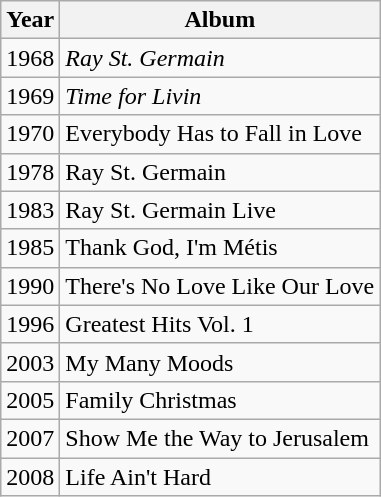<table class="wikitable">
<tr>
<th>Year</th>
<th>Album</th>
</tr>
<tr>
<td>1968</td>
<td><em>Ray St. Germain</em></td>
</tr>
<tr>
<td>1969</td>
<td><em>Time for Livin<strong></td>
</tr>
<tr>
<td>1970</td>
<td>Everybody Has to Fall in Love</td>
</tr>
<tr>
<td>1978</td>
<td></em>Ray St. Germain<em></td>
</tr>
<tr>
<td>1983</td>
<td></em>Ray St. Germain Live<em></td>
</tr>
<tr>
<td>1985</td>
<td></em>Thank God, I'm Métis<em></td>
</tr>
<tr>
<td>1990</td>
<td></em>There's No Love Like Our Love<em></td>
</tr>
<tr>
<td>1996</td>
<td></em>Greatest Hits Vol. 1<em></td>
</tr>
<tr>
<td>2003</td>
<td></em>My Many Moods<em></td>
</tr>
<tr>
<td>2005</td>
<td></em>Family Christmas<em></td>
</tr>
<tr>
<td>2007</td>
<td></em>Show Me the Way to Jerusalem<em></td>
</tr>
<tr>
<td>2008</td>
<td></em>Life Ain't Hard<em></td>
</tr>
</table>
